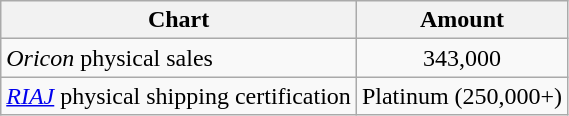<table class="wikitable">
<tr>
<th>Chart</th>
<th>Amount</th>
</tr>
<tr>
<td><em>Oricon</em> physical sales</td>
<td align="center">343,000</td>
</tr>
<tr>
<td><em><a href='#'>RIAJ</a></em> physical shipping certification</td>
<td align="center">Platinum (250,000+)</td>
</tr>
</table>
